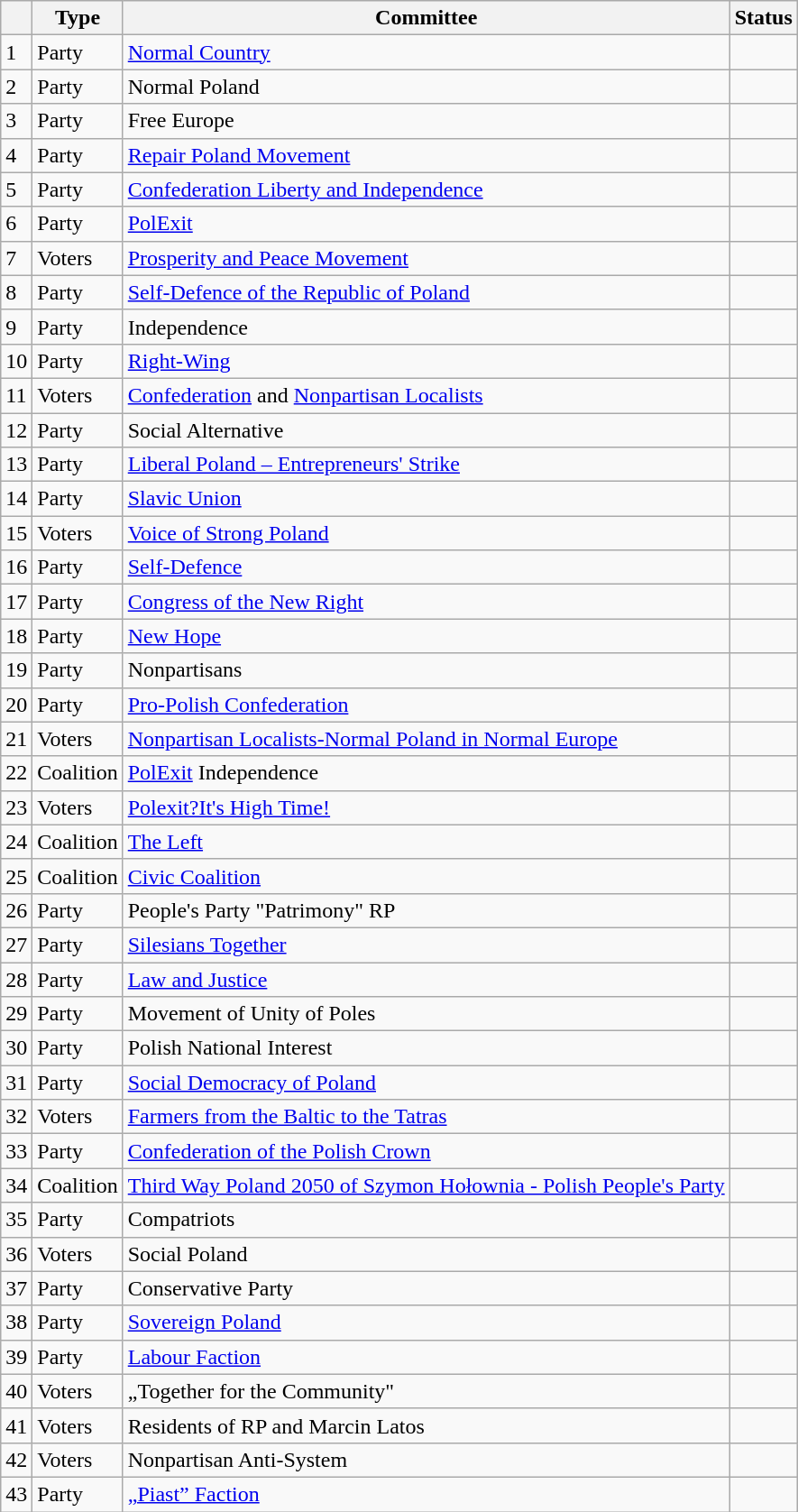<table class="wikitable sortable mw-collapsible mw-collapsed">
<tr>
<th></th>
<th>Type</th>
<th>Committee</th>
<th>Status</th>
</tr>
<tr>
<td>1</td>
<td>Party</td>
<td><a href='#'>Normal Country</a></td>
<td></td>
</tr>
<tr>
<td>2</td>
<td>Party</td>
<td>Normal Poland</td>
<td></td>
</tr>
<tr>
<td>3</td>
<td>Party</td>
<td>Free Europe</td>
<td></td>
</tr>
<tr>
<td>4</td>
<td>Party</td>
<td><a href='#'>Repair Poland Movement</a></td>
<td></td>
</tr>
<tr>
<td>5</td>
<td>Party</td>
<td><a href='#'>Confederation Liberty and Independence</a></td>
<td></td>
</tr>
<tr>
<td>6</td>
<td>Party</td>
<td><a href='#'>PolExit</a></td>
<td></td>
</tr>
<tr>
<td>7</td>
<td>Voters</td>
<td><a href='#'>Prosperity and Peace Movement</a></td>
<td></td>
</tr>
<tr>
<td>8</td>
<td>Party</td>
<td><a href='#'>Self-Defence of the Republic of Poland</a></td>
<td></td>
</tr>
<tr>
<td>9</td>
<td>Party</td>
<td>Independence</td>
<td></td>
</tr>
<tr>
<td>10</td>
<td>Party</td>
<td><a href='#'>Right-Wing</a></td>
<td></td>
</tr>
<tr>
<td>11</td>
<td>Voters</td>
<td><a href='#'>Confederation</a> and <a href='#'>Nonpartisan Localists</a></td>
<td></td>
</tr>
<tr>
<td>12</td>
<td>Party</td>
<td>Social Alternative</td>
<td></td>
</tr>
<tr>
<td>13</td>
<td>Party</td>
<td><a href='#'>Liberal Poland – Entrepreneurs' Strike</a></td>
<td></td>
</tr>
<tr>
<td>14</td>
<td>Party</td>
<td><a href='#'>Slavic Union</a></td>
<td></td>
</tr>
<tr>
<td>15</td>
<td>Voters</td>
<td><a href='#'>Voice of Strong Poland</a></td>
<td></td>
</tr>
<tr>
<td>16</td>
<td>Party</td>
<td><a href='#'>Self-Defence</a></td>
<td></td>
</tr>
<tr>
<td>17</td>
<td>Party</td>
<td><a href='#'>Congress of the New Right</a></td>
<td></td>
</tr>
<tr>
<td>18</td>
<td>Party</td>
<td><a href='#'>New Hope</a></td>
<td></td>
</tr>
<tr>
<td>19</td>
<td>Party</td>
<td>Nonpartisans</td>
<td></td>
</tr>
<tr>
<td>20</td>
<td>Party</td>
<td><a href='#'>Pro-Polish Confederation</a></td>
<td></td>
</tr>
<tr>
<td>21</td>
<td>Voters</td>
<td><a href='#'>Nonpartisan Localists-Normal Poland in Normal Europe</a></td>
<td></td>
</tr>
<tr>
<td>22</td>
<td>Coalition</td>
<td><a href='#'>PolExit</a> Independence</td>
<td></td>
</tr>
<tr>
<td>23</td>
<td>Voters</td>
<td><a href='#'>Polexit?It's High Time!</a></td>
<td></td>
</tr>
<tr>
<td>24</td>
<td>Coalition</td>
<td><a href='#'>The Left</a></td>
<td></td>
</tr>
<tr>
<td>25</td>
<td>Coalition</td>
<td><a href='#'>Civic Coalition</a></td>
<td></td>
</tr>
<tr>
<td>26</td>
<td>Party</td>
<td>People's Party "Patrimony" RP</td>
<td></td>
</tr>
<tr>
<td>27</td>
<td>Party</td>
<td><a href='#'>Silesians Together</a></td>
<td></td>
</tr>
<tr>
<td>28</td>
<td>Party</td>
<td><a href='#'>Law and Justice</a></td>
<td></td>
</tr>
<tr>
<td>29</td>
<td>Party</td>
<td>Movement of Unity of Poles</td>
<td></td>
</tr>
<tr>
<td>30</td>
<td>Party</td>
<td>Polish National Interest</td>
<td></td>
</tr>
<tr>
<td>31</td>
<td>Party</td>
<td><a href='#'>Social Democracy of Poland</a></td>
<td></td>
</tr>
<tr>
<td>32</td>
<td>Voters</td>
<td><a href='#'>Farmers from the Baltic to the Tatras</a></td>
<td></td>
</tr>
<tr>
<td>33</td>
<td>Party</td>
<td><a href='#'>Confederation of the Polish Crown</a></td>
<td></td>
</tr>
<tr>
<td>34</td>
<td>Coalition</td>
<td><a href='#'>Third Way Poland 2050 of Szymon Hołownia - Polish People's Party</a></td>
<td></td>
</tr>
<tr>
<td>35</td>
<td>Party</td>
<td>Compatriots</td>
<td></td>
</tr>
<tr>
<td>36</td>
<td>Voters</td>
<td>Social Poland</td>
<td></td>
</tr>
<tr>
<td>37</td>
<td>Party</td>
<td>Conservative Party</td>
<td></td>
</tr>
<tr>
<td>38</td>
<td>Party</td>
<td><a href='#'>Sovereign Poland</a></td>
<td></td>
</tr>
<tr>
<td>39</td>
<td>Party</td>
<td><a href='#'>Labour Faction</a></td>
<td></td>
</tr>
<tr>
<td>40</td>
<td>Voters</td>
<td>„Together for the Community"</td>
<td></td>
</tr>
<tr>
<td>41</td>
<td>Voters</td>
<td>Residents of RP and Marcin Latos</td>
<td></td>
</tr>
<tr>
<td>42</td>
<td>Voters</td>
<td>Nonpartisan Anti-System</td>
<td></td>
</tr>
<tr>
<td>43</td>
<td>Party</td>
<td><a href='#'>„Piast” Faction</a></td>
<td></td>
</tr>
</table>
